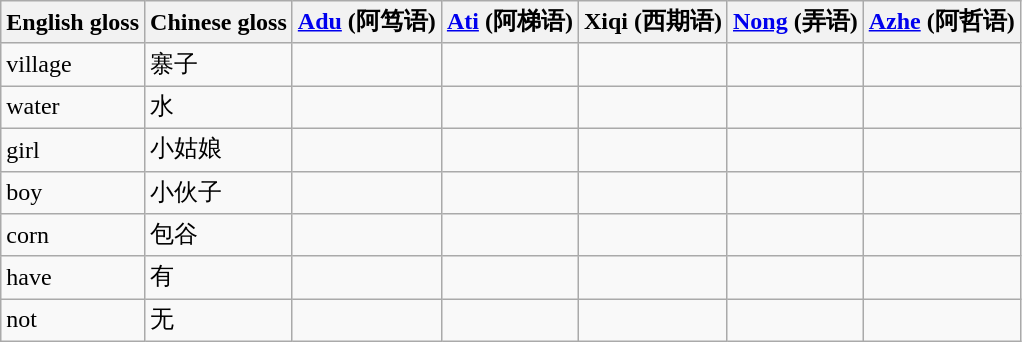<table class="wikitable sortable">
<tr>
<th>English gloss</th>
<th>Chinese gloss</th>
<th><a href='#'>Adu</a> (阿笃语)</th>
<th><a href='#'>Ati</a> (阿梯语)</th>
<th>Xiqi (西期语)</th>
<th><a href='#'>Nong</a> (弄语)</th>
<th><a href='#'>Azhe</a> (阿哲语)</th>
</tr>
<tr>
<td>village</td>
<td>寨子</td>
<td></td>
<td></td>
<td></td>
<td></td>
<td></td>
</tr>
<tr>
<td>water</td>
<td>水</td>
<td></td>
<td></td>
<td></td>
<td></td>
<td></td>
</tr>
<tr>
<td>girl</td>
<td>小姑娘</td>
<td></td>
<td></td>
<td></td>
<td></td>
<td></td>
</tr>
<tr>
<td>boy</td>
<td>小伙子</td>
<td></td>
<td></td>
<td></td>
<td></td>
<td></td>
</tr>
<tr>
<td>corn</td>
<td>包谷</td>
<td></td>
<td></td>
<td></td>
<td></td>
<td></td>
</tr>
<tr>
<td>have</td>
<td>有</td>
<td></td>
<td></td>
<td></td>
<td></td>
<td></td>
</tr>
<tr>
<td>not</td>
<td>无</td>
<td></td>
<td></td>
<td></td>
<td></td>
<td></td>
</tr>
</table>
